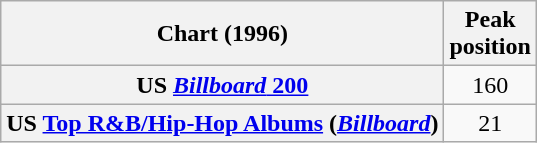<table class="wikitable sortable plainrowheaders" style="text-align:center">
<tr>
<th scope="col">Chart (1996)</th>
<th scope="col">Peak<br> position</th>
</tr>
<tr>
<th scope="row">US <a href='#'><em>Billboard</em> 200</a></th>
<td>160</td>
</tr>
<tr>
<th scope="row">US <a href='#'>Top R&B/Hip-Hop Albums</a> (<em><a href='#'>Billboard</a></em>)</th>
<td>21</td>
</tr>
</table>
